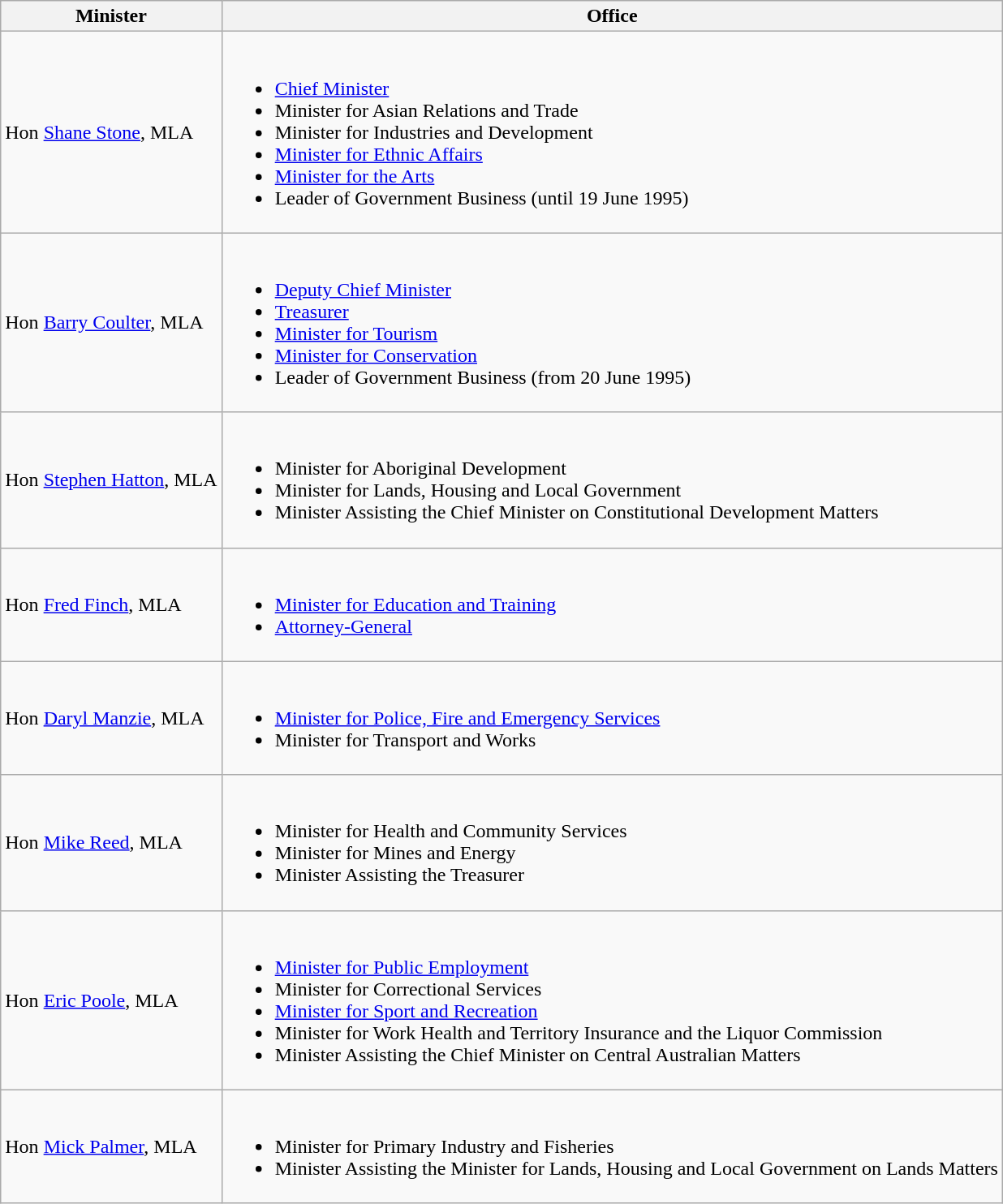<table class="wikitable">
<tr>
<th>Minister</th>
<th>Office</th>
</tr>
<tr>
<td>Hon <a href='#'>Shane Stone</a>, MLA</td>
<td><br><ul><li><a href='#'>Chief Minister</a></li><li>Minister for Asian Relations and Trade</li><li>Minister for Industries and Development</li><li><a href='#'>Minister for Ethnic Affairs</a></li><li><a href='#'>Minister for the Arts</a></li><li>Leader of Government Business (until 19 June 1995)</li></ul></td>
</tr>
<tr>
<td>Hon <a href='#'>Barry Coulter</a>, MLA</td>
<td><br><ul><li><a href='#'>Deputy Chief Minister</a></li><li><a href='#'>Treasurer</a></li><li><a href='#'>Minister for Tourism</a></li><li><a href='#'>Minister for Conservation</a></li><li>Leader of Government Business (from 20 June 1995)</li></ul></td>
</tr>
<tr>
<td>Hon <a href='#'>Stephen Hatton</a>, MLA</td>
<td><br><ul><li>Minister for Aboriginal Development</li><li>Minister for Lands, Housing and Local Government</li><li>Minister Assisting the Chief Minister on Constitutional Development Matters</li></ul></td>
</tr>
<tr>
<td>Hon <a href='#'>Fred Finch</a>, MLA</td>
<td><br><ul><li><a href='#'>Minister for Education and Training</a></li><li><a href='#'>Attorney-General</a></li></ul></td>
</tr>
<tr>
<td>Hon <a href='#'>Daryl Manzie</a>, MLA</td>
<td><br><ul><li><a href='#'>Minister for Police, Fire and Emergency Services</a></li><li>Minister for Transport and Works</li></ul></td>
</tr>
<tr>
<td>Hon <a href='#'>Mike Reed</a>, MLA</td>
<td><br><ul><li>Minister for Health and Community Services</li><li>Minister for Mines and Energy</li><li>Minister Assisting the Treasurer</li></ul></td>
</tr>
<tr>
<td>Hon <a href='#'>Eric Poole</a>, MLA</td>
<td><br><ul><li><a href='#'>Minister for Public Employment</a></li><li>Minister for Correctional Services</li><li><a href='#'>Minister for Sport and Recreation</a></li><li>Minister for Work Health and Territory Insurance and the Liquor Commission</li><li>Minister Assisting the Chief Minister on Central Australian Matters</li></ul></td>
</tr>
<tr>
<td>Hon <a href='#'>Mick Palmer</a>, MLA</td>
<td><br><ul><li>Minister for Primary Industry and Fisheries</li><li>Minister Assisting the Minister for Lands, Housing and Local Government on Lands Matters</li></ul></td>
</tr>
</table>
